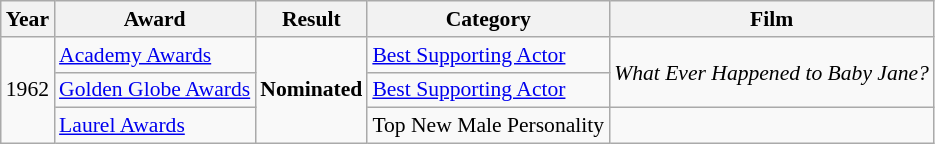<table class="wikitable" style="font-size: 90%;">
<tr>
<th>Year</th>
<th>Award</th>
<th>Result</th>
<th>Category</th>
<th>Film</th>
</tr>
<tr>
<td rowspan=3>1962</td>
<td><a href='#'>Academy Awards</a></td>
<td rowspan=3><strong>Nominated</strong></td>
<td><a href='#'>Best Supporting Actor</a></td>
<td rowspan="2"><em>What Ever Happened to Baby Jane?</em></td>
</tr>
<tr>
<td><a href='#'>Golden Globe Awards</a></td>
<td><a href='#'>Best Supporting Actor</a></td>
</tr>
<tr>
<td><a href='#'>Laurel Awards</a></td>
<td>Top New Male Personality</td>
<td></td>
</tr>
</table>
